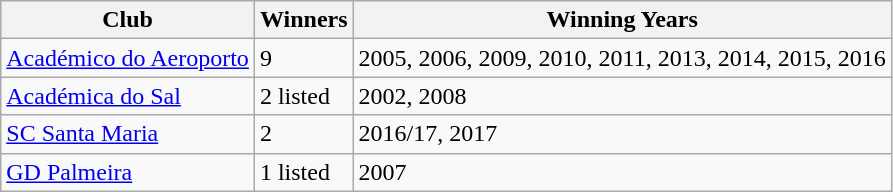<table class="wikitable">
<tr>
<th>Club</th>
<th>Winners</th>
<th>Winning Years</th>
</tr>
<tr>
<td><a href='#'>Académico do Aeroporto</a></td>
<td>9</td>
<td>2005, 2006, 2009, 2010, 2011, 2013, 2014, 2015, 2016</td>
</tr>
<tr>
<td><a href='#'>Académica do Sal</a></td>
<td>2 listed</td>
<td>2002, 2008</td>
</tr>
<tr>
<td><a href='#'>SC Santa Maria</a></td>
<td>2</td>
<td>2016/17, 2017</td>
</tr>
<tr>
<td><a href='#'>GD Palmeira</a></td>
<td>1 listed</td>
<td>2007</td>
</tr>
</table>
